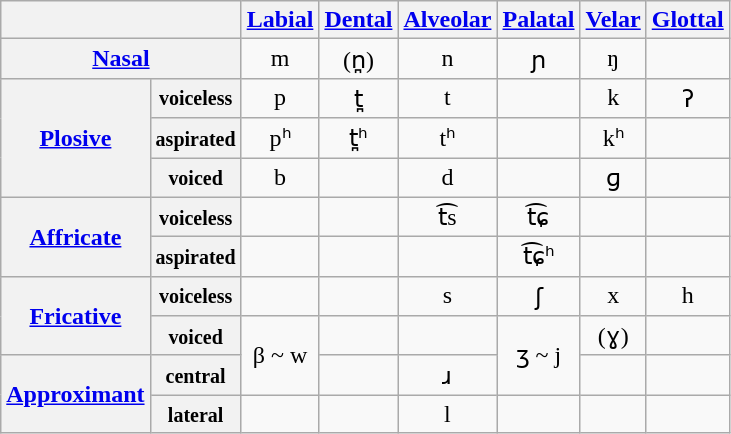<table class="wikitable" style="text-align:center">
<tr>
<th colspan="2"></th>
<th><a href='#'>Labial</a></th>
<th><a href='#'>Dental</a></th>
<th><a href='#'>Alveolar</a></th>
<th><a href='#'>Palatal</a></th>
<th><a href='#'>Velar</a></th>
<th><a href='#'>Glottal</a></th>
</tr>
<tr>
<th colspan="2"><a href='#'>Nasal</a></th>
<td>m</td>
<td>(n̪)</td>
<td>n</td>
<td>ɲ</td>
<td>ŋ</td>
<td></td>
</tr>
<tr>
<th rowspan="3"><a href='#'>Plosive</a></th>
<th><small>voiceless</small></th>
<td>p</td>
<td>t̪</td>
<td>t</td>
<td></td>
<td>k</td>
<td>ʔ</td>
</tr>
<tr>
<th><small>aspirated</small></th>
<td>pʰ</td>
<td>t̪ʰ</td>
<td>tʰ</td>
<td></td>
<td>kʰ</td>
<td></td>
</tr>
<tr>
<th><small>voiced</small></th>
<td>b</td>
<td></td>
<td>d</td>
<td></td>
<td>ɡ</td>
<td></td>
</tr>
<tr>
<th rowspan="2"><a href='#'>Affricate</a></th>
<th><small>voiceless</small></th>
<td></td>
<td></td>
<td>t͡s</td>
<td>t͡ɕ</td>
<td></td>
<td></td>
</tr>
<tr>
<th><small>aspirated</small></th>
<td></td>
<td></td>
<td></td>
<td>t͡ɕʰ</td>
<td></td>
<td></td>
</tr>
<tr>
<th rowspan="2"><a href='#'>Fricative</a></th>
<th><small>voiceless</small></th>
<td></td>
<td></td>
<td>s</td>
<td>ʃ</td>
<td>x</td>
<td>h</td>
</tr>
<tr>
<th><small>voiced</small></th>
<td rowspan="2">β ~ w</td>
<td></td>
<td></td>
<td rowspan="2">ʒ ~ j</td>
<td>(ɣ)</td>
<td></td>
</tr>
<tr>
<th rowspan="2"><a href='#'>Approximant</a></th>
<th><small>central</small></th>
<td></td>
<td>ɹ</td>
<td></td>
<td></td>
</tr>
<tr>
<th><small>lateral</small></th>
<td></td>
<td></td>
<td>l</td>
<td></td>
<td></td>
<td></td>
</tr>
</table>
